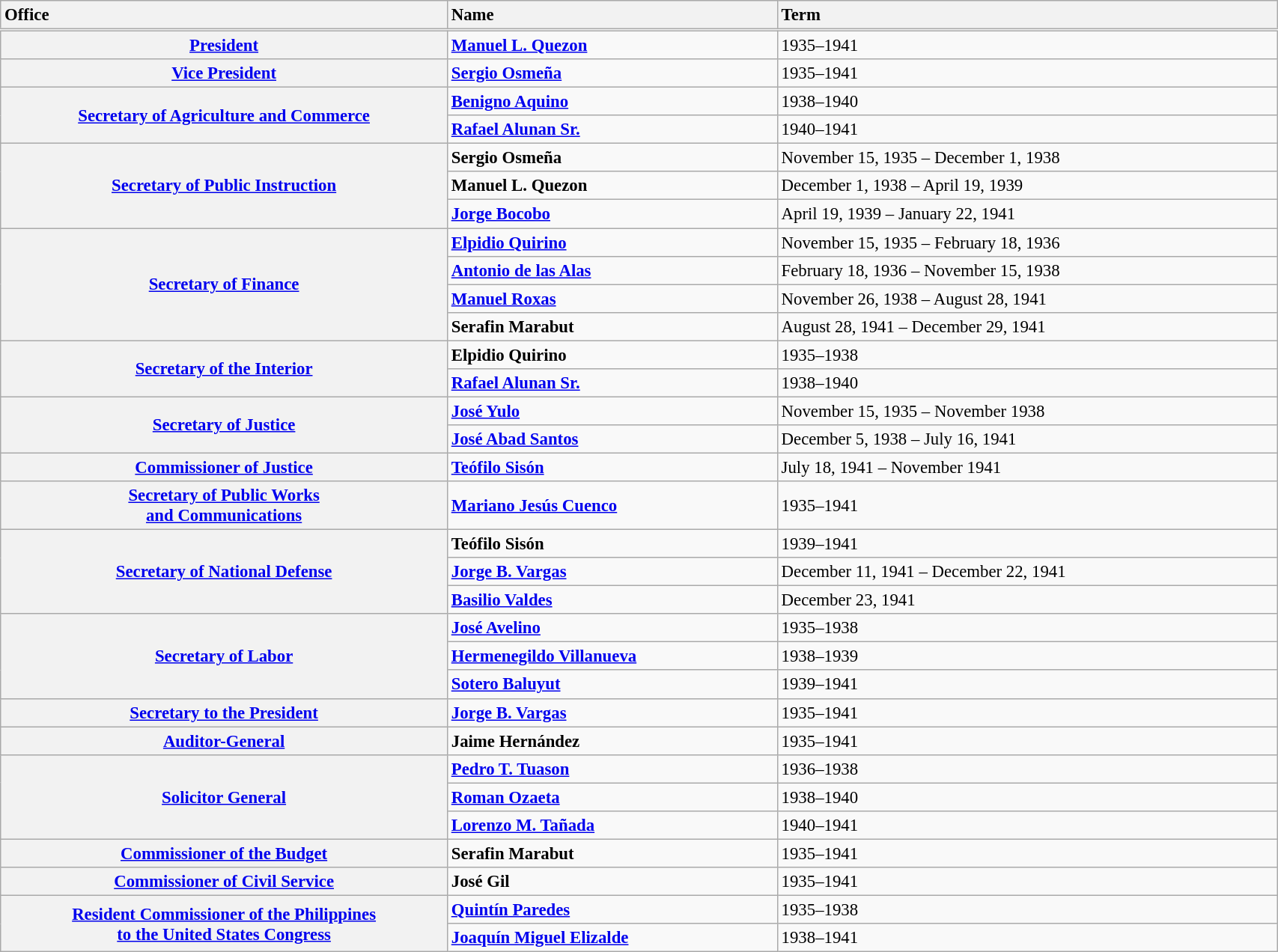<table class="wikitable collapsible plainrowheaders toptextcells" style="width:90%; font-size:95%;">
<tr style="border-bottom-style:double;">
<th scope="col" style="text-align:left; width:35%;">Office</th>
<th scope="col" style="text-align:left;">Name</th>
<th scope="col" style="text-align:left;">Term</th>
</tr>
<tr>
<th scope="row"><a href='#'>President</a></th>
<td><strong><a href='#'>Manuel L. Quezon</a></strong></td>
<td>1935–1941</td>
</tr>
<tr>
<th scope="row"><a href='#'>Vice President</a></th>
<td><strong><a href='#'>Sergio Osmeña</a></strong></td>
<td>1935–1941</td>
</tr>
<tr>
<th scope="row" rowspan="2"><a href='#'>Secretary of Agriculture and Commerce</a></th>
<td><strong><a href='#'>Benigno Aquino</a></strong></td>
<td>1938–1940</td>
</tr>
<tr>
<td><strong><a href='#'>Rafael Alunan Sr.</a></strong></td>
<td>1940–1941</td>
</tr>
<tr>
<th scope="row" rowspan="3"><a href='#'>Secretary of Public Instruction</a></th>
<td><strong>Sergio Osmeña</strong></td>
<td>November 15, 1935 – December 1, 1938</td>
</tr>
<tr>
<td><strong>Manuel L. Quezon</strong></td>
<td>December 1, 1938 – April 19, 1939</td>
</tr>
<tr>
<td><strong><a href='#'>Jorge Bocobo</a></strong></td>
<td>April 19, 1939 – January 22, 1941</td>
</tr>
<tr>
<th scope="row" rowspan="4"><a href='#'>Secretary of Finance</a></th>
<td><strong><a href='#'>Elpidio Quirino</a></strong></td>
<td>November 15, 1935 – February 18, 1936</td>
</tr>
<tr>
<td><strong><a href='#'>Antonio de las Alas</a></strong></td>
<td>February 18, 1936 – November 15, 1938</td>
</tr>
<tr>
<td><strong><a href='#'>Manuel Roxas</a></strong></td>
<td>November 26, 1938 – August 28, 1941</td>
</tr>
<tr>
<td><strong>Serafin Marabut</strong></td>
<td>August 28, 1941 – December 29, 1941</td>
</tr>
<tr>
<th scope="row" rowspan="2"><a href='#'>Secretary of the Interior</a></th>
<td><strong>Elpidio Quirino</strong></td>
<td>1935–1938</td>
</tr>
<tr>
<td><strong><a href='#'>Rafael Alunan Sr.</a></strong></td>
<td>1938–1940</td>
</tr>
<tr>
<th scope="row" rowspan="2"><a href='#'>Secretary of Justice</a></th>
<td><strong><a href='#'>José Yulo</a></strong></td>
<td>November 15, 1935 – November 1938</td>
</tr>
<tr>
<td><strong><a href='#'>José Abad Santos</a></strong></td>
<td>December 5, 1938 – July 16, 1941</td>
</tr>
<tr>
<th scope="row"><a href='#'>Commissioner of Justice</a></th>
<td><strong><a href='#'>Teófilo Sisón</a></strong></td>
<td>July 18, 1941 – November 1941</td>
</tr>
<tr>
<th scope="row"><a href='#'>Secretary of Public Works<br>and Communications</a></th>
<td><strong><a href='#'>Mariano Jesús Cuenco</a></strong></td>
<td>1935–1941</td>
</tr>
<tr>
<th scope="row" rowspan="3"><a href='#'>Secretary of National Defense</a></th>
<td><strong>Teófilo Sisón</strong></td>
<td>1939–1941</td>
</tr>
<tr>
<td><strong><a href='#'>Jorge B. Vargas</a></strong></td>
<td>December 11, 1941 – December 22, 1941</td>
</tr>
<tr>
<td><strong><a href='#'>Basilio Valdes</a></strong></td>
<td>December 23, 1941</td>
</tr>
<tr>
<th scope="row" rowspan="3"><a href='#'>Secretary of Labor</a></th>
<td><strong><a href='#'>José Avelino</a></strong></td>
<td>1935–1938</td>
</tr>
<tr>
<td><strong><a href='#'>Hermenegildo Villanueva</a></strong></td>
<td>1938–1939</td>
</tr>
<tr>
<td><strong><a href='#'>Sotero Baluyut</a></strong></td>
<td>1939–1941</td>
</tr>
<tr>
<th scope="row"><a href='#'>Secretary to the President</a></th>
<td><strong><a href='#'>Jorge B. Vargas</a></strong></td>
<td>1935–1941</td>
</tr>
<tr>
<th scope="row"><a href='#'>Auditor-General</a></th>
<td><strong>Jaime Hernández</strong></td>
<td>1935–1941</td>
</tr>
<tr>
<th scope="row" rowspan="3"><a href='#'>Solicitor General</a></th>
<td><strong><a href='#'>Pedro T. Tuason</a></strong></td>
<td>1936–1938</td>
</tr>
<tr>
<td><strong><a href='#'>Roman Ozaeta</a></strong></td>
<td>1938–1940</td>
</tr>
<tr>
<td><strong><a href='#'>Lorenzo M. Tañada</a></strong></td>
<td>1940–1941</td>
</tr>
<tr>
<th scope="row"><a href='#'>Commissioner of the Budget</a></th>
<td><strong>Serafin Marabut</strong></td>
<td>1935–1941</td>
</tr>
<tr>
<th scope="row"><a href='#'>Commissioner of Civil Service</a></th>
<td><strong>José Gil</strong></td>
<td>1935–1941</td>
</tr>
<tr>
<th scope="row" rowspan="2"><a href='#'>Resident Commissioner of the Philippines<br>to the United States Congress</a></th>
<td><strong><a href='#'>Quintín Paredes</a></strong></td>
<td>1935–1938</td>
</tr>
<tr>
<td><strong><a href='#'>Joaquín Miguel Elizalde</a></strong></td>
<td>1938–1941</td>
</tr>
</table>
